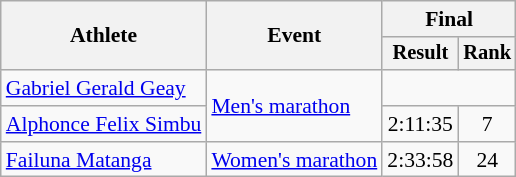<table class="wikitable" style="font-size:90%">
<tr>
<th rowspan="2">Athlete</th>
<th rowspan="2">Event</th>
<th colspan="2">Final</th>
</tr>
<tr style="font-size:95%">
<th>Result</th>
<th>Rank</th>
</tr>
<tr align=center>
<td align=left><a href='#'>Gabriel Gerald Geay</a></td>
<td align=left rowspan=2><a href='#'>Men's marathon</a></td>
<td colspan=2></td>
</tr>
<tr align=center>
<td align=left><a href='#'>Alphonce Felix Simbu</a></td>
<td>2:11:35</td>
<td>7</td>
</tr>
<tr align=center>
<td align=left><a href='#'>Failuna Matanga</a></td>
<td align=left><a href='#'>Women's marathon</a></td>
<td>2:33:58</td>
<td>24</td>
</tr>
</table>
